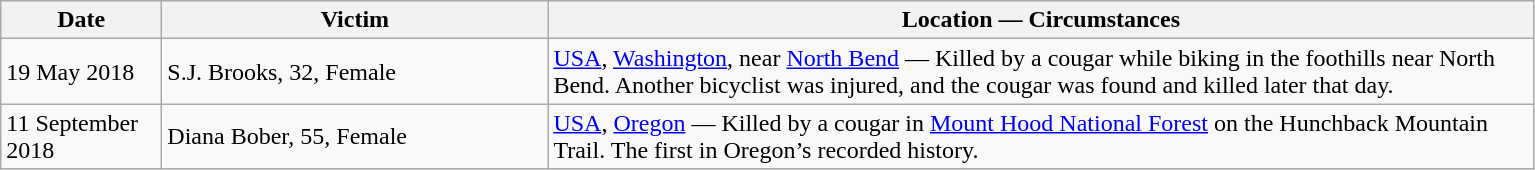<table class="wikitable sortable">
<tr>
<th width="100">Date</th>
<th width="250">Victim</th>
<th width="650">Location — Circumstances</th>
</tr>
<tr>
<td>19 May 2018</td>
<td>S.J. Brooks, 32, Female</td>
<td><a href='#'>USA</a>, <a href='#'>Washington</a>, near <a href='#'>North Bend</a> — Killed by a cougar while biking in the foothills near North Bend. Another bicyclist was injured, and the cougar was found and killed later that day.</td>
</tr>
<tr>
<td>11 September 2018</td>
<td>Diana Bober, 55, Female</td>
<td><a href='#'>USA</a>, <a href='#'>Oregon</a> — Killed by a cougar in <a href='#'>Mount Hood National Forest</a> on the Hunchback Mountain Trail. The first in Oregon’s recorded history.</td>
</tr>
</table>
